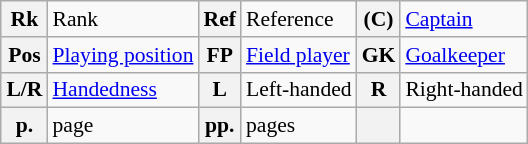<table class="wikitable" style="text-align: left; font-size: 90%; margin-left: 1em;">
<tr>
<th>Rk</th>
<td>Rank</td>
<th>Ref</th>
<td>Reference</td>
<th>(C)</th>
<td><a href='#'>Captain</a></td>
</tr>
<tr>
<th>Pos</th>
<td><a href='#'>Playing position</a></td>
<th>FP</th>
<td><a href='#'>Field player</a></td>
<th>GK</th>
<td><a href='#'>Goalkeeper</a></td>
</tr>
<tr>
<th>L/R</th>
<td><a href='#'>Handedness</a></td>
<th>L</th>
<td>Left-handed</td>
<th>R</th>
<td>Right-handed</td>
</tr>
<tr>
<th>p.</th>
<td>page</td>
<th>pp.</th>
<td>pages</td>
<th></th>
<td></td>
</tr>
</table>
